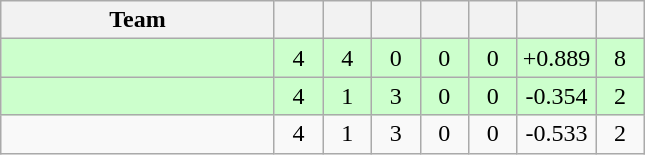<table class="wikitable" style="text-align:center">
<tr>
<th style="width:175px;">Team</th>
<th style="width:25px;"></th>
<th style="width:25px;"></th>
<th style="width:25px;"></th>
<th style="width:25px;"></th>
<th style="width:25px;"></th>
<th style="width:45px;"></th>
<th style="width:25px;"></th>
</tr>
<tr style="background:#cfc;">
<td align="left"></td>
<td>4</td>
<td>4</td>
<td>0</td>
<td>0</td>
<td>0</td>
<td>+0.889</td>
<td>8</td>
</tr>
<tr style="background:#cfc;">
<td align="left"></td>
<td>4</td>
<td>1</td>
<td>3</td>
<td>0</td>
<td>0</td>
<td>-0.354</td>
<td>2</td>
</tr>
<tr>
<td align="left"></td>
<td>4</td>
<td>1</td>
<td>3</td>
<td>0</td>
<td>0</td>
<td>-0.533</td>
<td>2</td>
</tr>
</table>
